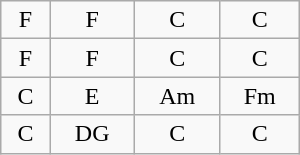<table class="wikitable" style="text-align:center; width:200px">
<tr>
<td>F</td>
<td>F</td>
<td>C</td>
<td>C</td>
</tr>
<tr>
<td>F</td>
<td>F</td>
<td>C</td>
<td>C</td>
</tr>
<tr>
<td>C</td>
<td>E</td>
<td>Am</td>
<td>Fm</td>
</tr>
<tr>
<td>C</td>
<td>DG</td>
<td>C</td>
<td>C</td>
</tr>
</table>
